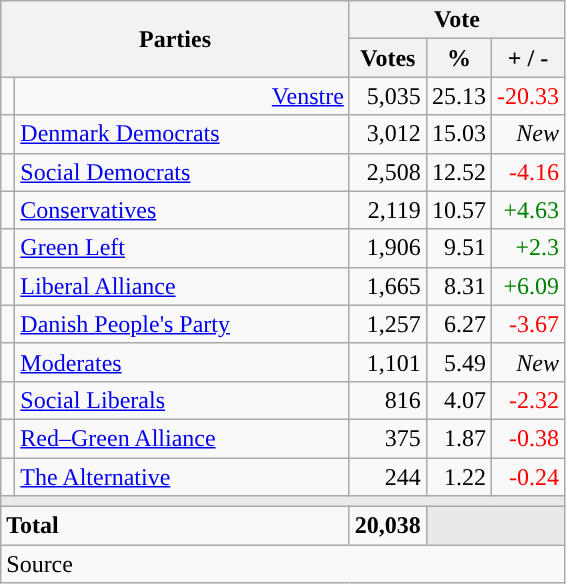<table class="wikitable" style="text-align:right;">
<tr>
<th style="text-align:centre;" rowspan="2" colspan="2" width="225">Parties</th>
<th colspan="3">Vote</th>
</tr>
<tr>
<th width="15">Votes</th>
<th width="15">%</th>
<th width="15">+ / -</th>
</tr>
<tr>
<td width=2 bgcolor=></td>
<td><a href='#'>Venstre</a></td>
<td>5,035</td>
<td>25.13</td>
<td style=color:red;>-20.33</td>
</tr>
<tr>
<td width=2 bgcolor=></td>
<td align=left><a href='#'>Denmark Democrats</a></td>
<td>3,012</td>
<td>15.03</td>
<td><em>New</em></td>
</tr>
<tr>
<td width=2 bgcolor=></td>
<td align=left><a href='#'>Social Democrats</a></td>
<td>2,508</td>
<td>12.52</td>
<td style=color:red;>-4.16</td>
</tr>
<tr>
<td width=2 bgcolor=></td>
<td align=left><a href='#'>Conservatives</a></td>
<td>2,119</td>
<td>10.57</td>
<td style=color:green;>+4.63</td>
</tr>
<tr>
<td width=2 bgcolor=></td>
<td align=left><a href='#'>Green Left</a></td>
<td>1,906</td>
<td>9.51</td>
<td style=color:green;>+2.3</td>
</tr>
<tr>
<td width=2 bgcolor=></td>
<td align=left><a href='#'>Liberal Alliance</a></td>
<td>1,665</td>
<td>8.31</td>
<td style=color:green;>+6.09</td>
</tr>
<tr>
<td width=2 bgcolor=></td>
<td align=left><a href='#'>Danish People's Party</a></td>
<td>1,257</td>
<td>6.27</td>
<td style=color:red;>-3.67</td>
</tr>
<tr>
<td width=2 bgcolor=></td>
<td align=left><a href='#'>Moderates</a></td>
<td>1,101</td>
<td>5.49</td>
<td><em>New</em></td>
</tr>
<tr>
<td width=2 bgcolor=></td>
<td align=left><a href='#'>Social Liberals</a></td>
<td>816</td>
<td>4.07</td>
<td style=color:red;>-2.32</td>
</tr>
<tr>
<td width=2 bgcolor=></td>
<td align=left><a href='#'>Red–Green Alliance</a></td>
<td>375</td>
<td>1.87</td>
<td style=color:red;>-0.38</td>
</tr>
<tr>
<td width=2 bgcolor=></td>
<td align=left><a href='#'>The Alternative</a></td>
<td>244</td>
<td>1.22</td>
<td style=color:red;>-0.24</td>
</tr>
<tr>
<td colspan="7" bgcolor="#E9E9E9"></td>
</tr>
<tr>
<td align="left" colspan="2"><strong>Total</strong></td>
<td><strong>20,038</strong></td>
<td bgcolor=#E9E9E9 colspan=2></td>
</tr>
<tr>
<td align="left" colspan="6">Source</td>
</tr>
</table>
